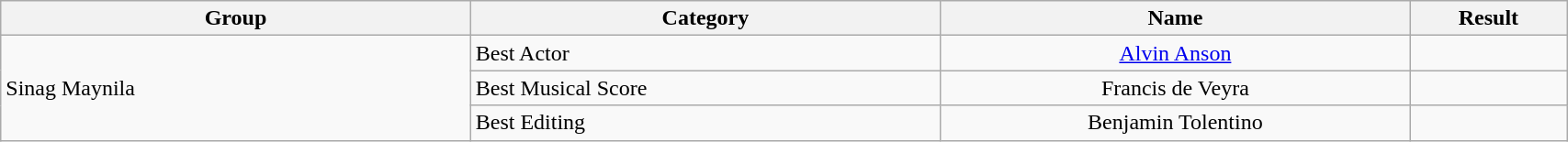<table | width="90%" class="wikitable sortable">
<tr>
<th width="30%">Group</th>
<th width="30%">Category</th>
<th width="30%">Name</th>
<th width="10%">Result</th>
</tr>
<tr>
<td align="left" rowspan="3">Sinag Maynila</td>
<td>Best Actor</td>
<td align="center"><a href='#'>Alvin Anson</a></td>
<td></td>
</tr>
<tr>
<td>Best Musical Score</td>
<td align="center">Francis de Veyra</td>
<td></td>
</tr>
<tr>
<td>Best Editing</td>
<td align="center">Benjamin Tolentino</td>
<td></td>
</tr>
</table>
